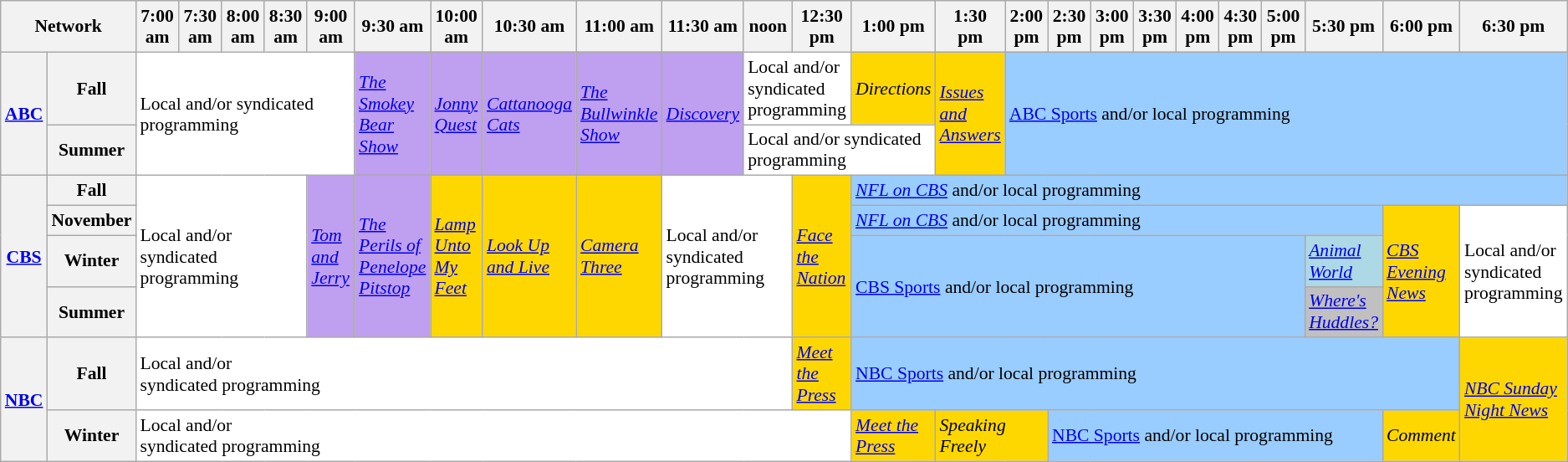<table class=wikitable style="font-size:90%">
<tr>
<th width="1.5%" bgcolor="#C0C0C0" colspan="2">Network</th>
<th width="4%" bgcolor="#C0C0C0">7:00 am</th>
<th width="4%" bgcolor="#C0C0C0">7:30 am</th>
<th width="4%" bgcolor="#C0C0C0">8:00 am</th>
<th width="4%" bgcolor="#C0C0C0">8:30 am</th>
<th width="4%" bgcolor="#C0C0C0">9:00 am</th>
<th width="4%" bgcolor="#C0C0C0">9:30 am</th>
<th width="4%" bgcolor="#C0C0C0">10:00 am</th>
<th width="4%" bgcolor="#C0C0C0">10:30 am</th>
<th width="4%" bgcolor="#C0C0C0">11:00 am</th>
<th width="4%" bgcolor="#C0C0C0">11:30 am</th>
<th width="4%" bgcolor="#C0C0C0">noon</th>
<th width="4%" bgcolor="#C0C0C0">12:30 pm</th>
<th width="4%" bgcolor="#C0C0C0">1:00 pm</th>
<th width="4%" bgcolor="#C0C0C0">1:30 pm</th>
<th width="4%" bgcolor="#C0C0C0">2:00 pm</th>
<th width="4%" bgcolor="#C0C0C0">2:30 pm</th>
<th width="4%" bgcolor="#C0C0C0">3:00 pm</th>
<th width="4%" bgcolor="#C0C0C0">3:30 pm</th>
<th width="4%" bgcolor="#C0C0C0">4:00 pm</th>
<th width="4%" bgcolor="#C0C0C0">4:30 pm</th>
<th width="4%" bgcolor="#C0C0C0">5:00 pm</th>
<th width="4%" bgcolor="#C0C0C0">5:30 pm</th>
<th width="4%" bgcolor="#C0C0C0">6:00 pm</th>
<th width="4%" bgcolor="#C0C0C0">6:30 pm</th>
</tr>
<tr>
<th bgcolor="#C0C0C0" rowspan="2"><a href='#'>ABC</a></th>
<th>Fall</th>
<td rowspan="2" colspan="5" bgcolor="white">Local and/or syndicated programming</td>
<td rowspan="2" bgcolor="bf9fef"><em><a href='#'>The Smokey Bear Show</a></em> </td>
<td rowspan="2" bgcolor="bf9fef"><em><a href='#'>Jonny Quest</a></em> </td>
<td rowspan="2" bgcolor="bf9fef"><em><a href='#'>Cattanooga Cats</a></em> </td>
<td rowspan="2" bgcolor="bf9fef"><em><a href='#'>The Bullwinkle Show</a></em> </td>
<td rowspan="2" bgcolor="bf9fef"><em><a href='#'>Discovery</a></em></td>
<td bgcolor="white"colspan="2">Local and/or syndicated programming</td>
<td bgcolor="gold"><em>Directions</em></td>
<td rowspan="2" bgcolor="gold"><em><a href='#'>Issues and Answers</a></em></td>
<td rowspan="2" bgcolor="99ccff"colspan="10"><a href='#'>ABC Sports</a> and/or local programming</td>
</tr>
<tr>
<th>Summer</th>
<td bgcolor="white"colspan="3">Local and/or syndicated programming</td>
</tr>
<tr>
<th bgcolor="#C0C0C0" rowspan="4"><a href='#'>CBS</a></th>
<th>Fall</th>
<td colspan="4" rowspan="4" bgcolor="white">Local and/or syndicated programming</td>
<td bgcolor="bf9fef"rowspan="4"><em><a href='#'>Tom and Jerry</a></em> </td>
<td bgcolor="bf9fef"rowspan="4"><em><a href='#'>The Perils of Penelope Pitstop</a></em> </td>
<td bgcolor="gold"rowspan="4"><em><a href='#'>Lamp Unto My Feet</a></em></td>
<td bgcolor="gold"rowspan="4"><em><a href='#'>Look Up and Live</a></em></td>
<td bgcolor="gold"rowspan="4"><em><a href='#'>Camera Three</a></em></td>
<td colspan="2" rowspan="4" bgcolor="white">Local and/or<br>syndicated<br>programming</td>
<td bgcolor="gold"rowspan="4"><em><a href='#'>Face the Nation</a></em></td>
<td bgcolor="99ccff" colspan="12" rowspan="1"><em><a href='#'>NFL on CBS</a></em> and/or local programming</td>
</tr>
<tr>
<th>November</th>
<td bgcolor="99ccff" colspan="10"><em><a href='#'>NFL on CBS</a></em> and/or local programming</td>
<td bgcolor="gold" rowspan="3"><em><a href='#'>CBS Evening News</a></em></td>
<td bgcolor="white" rowspan="3">Local and/or syndicated programming</td>
</tr>
<tr>
<th>Winter</th>
<td bgcolor="99ccff"colspan="9" rowspan="2"><a href='#'>CBS Sports</a> and/or local programming</td>
<td bgcolor="lightblue"><em><a href='#'>Animal World</a></em></td>
</tr>
<tr>
<th>Summer</th>
<td bgcolor="#C0C0C0"><em><a href='#'>Where's Huddles?</a></em></td>
</tr>
<tr>
<th bgcolor="#C0C0C0" rowspan="2"><a href='#'>NBC</a></th>
<th>Fall</th>
<td bgcolor="white" rowspan="1"colspan="11">Local and/or<br>syndicated programming</td>
<td bgcolor="gold"rowspan="1"><em><a href='#'>Meet the Press</a></em></td>
<td bgcolor="99ccff" rowspan="1"colspan="11"><a href='#'>NBC Sports</a> and/or local programming</td>
<td bgcolor="gold"rowspan="2"><em><a href='#'>NBC Sunday Night News</a></em></td>
</tr>
<tr>
<th>Winter</th>
<td bgcolor="white"colspan="12">Local and/or<br>syndicated programming</td>
<td bgcolor="gold"><em><a href='#'>Meet the Press</a></em></td>
<td colspan="2" bgcolor="gold"><em>Speaking Freely</em></td>
<td bgcolor="99ccff"colspan="7"><a href='#'>NBC Sports</a> and/or local programming</td>
<td bgcolor="gold"><em>Comment</em></td>
</tr>
</table>
